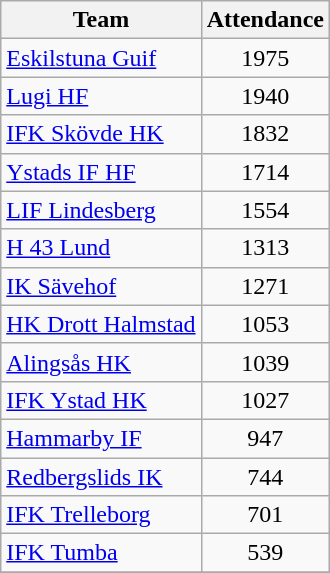<table class="wikitable sortable">
<tr>
<th>Team</th>
<th>Attendance</th>
</tr>
<tr>
<td><a href='#'>Eskilstuna Guif</a></td>
<td align=center>1975</td>
</tr>
<tr>
<td><a href='#'>Lugi HF</a></td>
<td align=center>1940</td>
</tr>
<tr>
<td><a href='#'>IFK Skövde HK</a></td>
<td align=center>1832</td>
</tr>
<tr>
<td><a href='#'>Ystads IF HF</a></td>
<td align=center>1714</td>
</tr>
<tr>
<td><a href='#'>LIF Lindesberg</a></td>
<td align=center>1554</td>
</tr>
<tr>
<td><a href='#'>H 43 Lund</a></td>
<td align=center>1313</td>
</tr>
<tr>
<td><a href='#'>IK Sävehof</a></td>
<td align=center>1271</td>
</tr>
<tr>
<td><a href='#'>HK Drott Halmstad</a></td>
<td align=center>1053</td>
</tr>
<tr>
<td><a href='#'>Alingsås HK</a></td>
<td align=center>1039</td>
</tr>
<tr>
<td><a href='#'>IFK Ystad HK</a></td>
<td align=center>1027</td>
</tr>
<tr>
<td><a href='#'>Hammarby IF</a></td>
<td align=center>947</td>
</tr>
<tr>
<td><a href='#'>Redbergslids IK</a></td>
<td align=center>744</td>
</tr>
<tr>
<td><a href='#'>IFK Trelleborg</a></td>
<td align=center>701</td>
</tr>
<tr>
<td><a href='#'>IFK Tumba</a></td>
<td align=center>539</td>
</tr>
<tr>
</tr>
</table>
